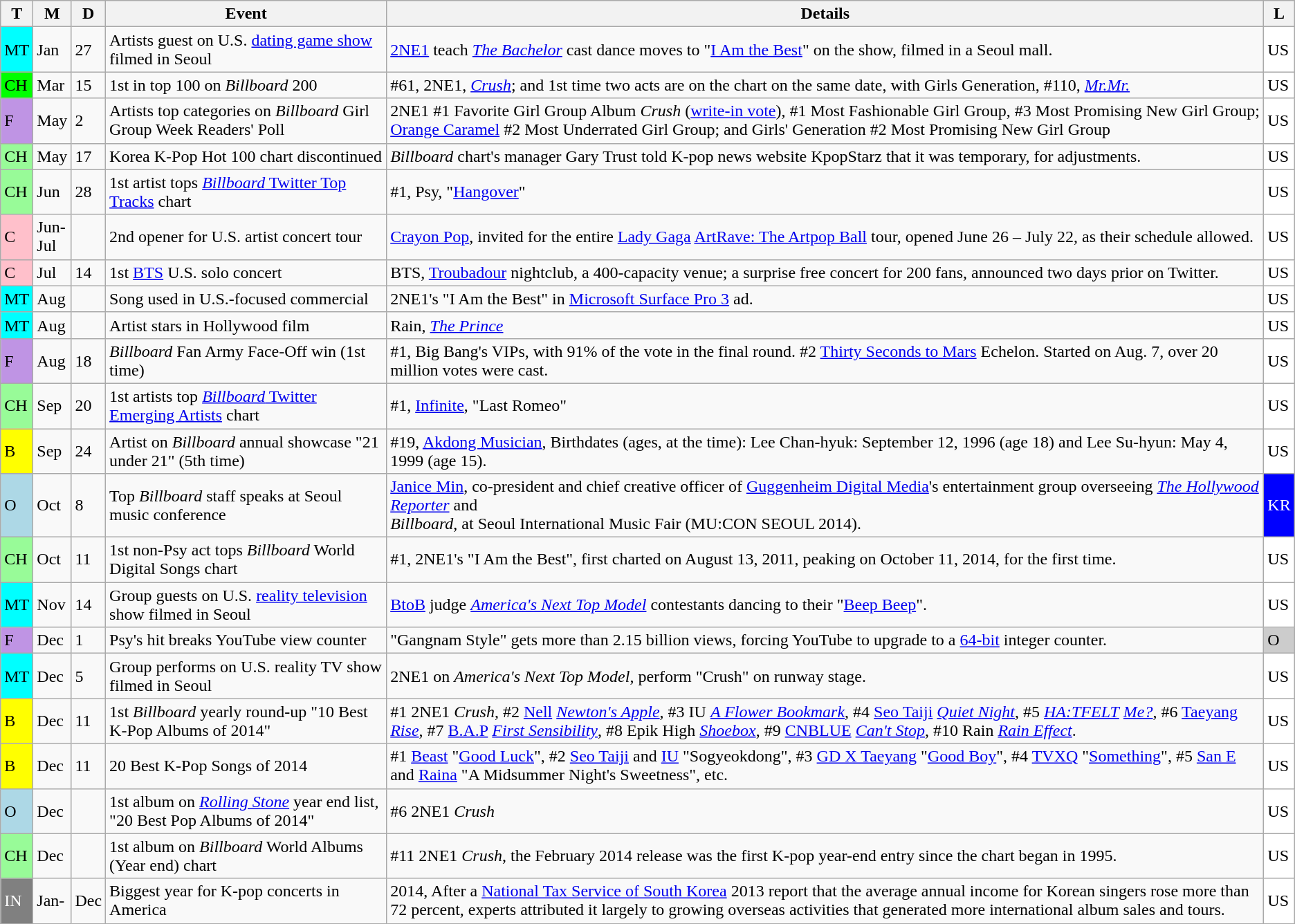<table class="wikitable">
<tr>
<th>T</th>
<th>M</th>
<th>D</th>
<th>Event</th>
<th>Details</th>
<th>L</th>
</tr>
<tr>
<td style="background:aqua">MT</td>
<td>Jan</td>
<td>27</td>
<td>Artists guest on U.S. <a href='#'>dating game show</a> filmed in Seoul</td>
<td><a href='#'>2NE1</a> teach <em><a href='#'>The Bachelor</a></em> cast dance moves to "<a href='#'>I Am the Best</a>" on the show, filmed in a Seoul mall.</td>
<td style="background:white">US</td>
</tr>
<tr>
<td style="background:lime">CH</td>
<td>Mar</td>
<td>15</td>
<td>1st in top 100 on <em>Billboard</em> 200</td>
<td>#61, 2NE1, <em><a href='#'>Crush</a></em>; and 1st time two acts are on the chart on the same date, with Girls Generation, #110, <em><a href='#'>Mr.Mr.</a></em></td>
<td style="background:white">US</td>
</tr>
<tr>
<td style="background:#BF94E4">F</td>
<td>May</td>
<td>2</td>
<td>Artists top categories on <em>Billboard</em> Girl Group Week Readers' Poll</td>
<td>2NE1 #1 Favorite Girl Group Album <em>Crush</em> (<a href='#'>write-in vote</a>), #1 Most Fashionable Girl Group, #3 Most Promising New Girl Group; <a href='#'>Orange Caramel</a> #2 Most Underrated Girl Group; and Girls' Generation #2 Most Promising New Girl Group</td>
<td style="background:white">US</td>
</tr>
<tr>
<td style="background:palegreen">CH</td>
<td>May</td>
<td>17</td>
<td>Korea K-Pop Hot 100 chart discontinued</td>
<td><em>Billboard</em> chart's manager Gary Trust told K-pop news website KpopStarz that it was temporary, for adjustments.</td>
<td style="background:white">US</td>
</tr>
<tr>
<td style="background:palegreen">CH</td>
<td>Jun</td>
<td>28</td>
<td>1st artist tops <a href='#'><em>Billboard</em> Twitter Top Tracks</a> chart</td>
<td>#1, Psy, "<a href='#'>Hangover</a>"</td>
<td style="background:white">US</td>
</tr>
<tr>
<td style="background:pink">C</td>
<td>Jun-<br>Jul</td>
<td></td>
<td>2nd opener for U.S. artist concert tour</td>
<td><a href='#'>Crayon Pop</a>, invited for the entire <a href='#'>Lady Gaga</a> <a href='#'>ArtRave: The Artpop Ball</a> tour, opened June 26 – July 22, as their schedule allowed.</td>
<td style="background:white">US</td>
</tr>
<tr>
<td style="background:pink">C</td>
<td>Jul</td>
<td>14</td>
<td>1st <a href='#'>BTS</a> U.S. solo concert</td>
<td>BTS, <a href='#'>Troubadour</a> nightclub, a 400-capacity venue; a surprise free concert for 200 fans, announced two days prior on Twitter.</td>
<td style="background:white">US</td>
</tr>
<tr>
<td style="background:aqua">MT</td>
<td>Aug</td>
<td></td>
<td>Song used in U.S.-focused commercial</td>
<td>2NE1's "I Am the Best" in <a href='#'>Microsoft Surface Pro 3</a> ad.</td>
<td style="background:white">US</td>
</tr>
<tr>
<td style="background:aqua">MT</td>
<td>Aug</td>
<td></td>
<td>Artist stars in Hollywood film</td>
<td>Rain, <em><a href='#'>The Prince</a></em></td>
<td style="background:white">US</td>
</tr>
<tr>
<td style="background:#BF94E4">F</td>
<td>Aug</td>
<td>18</td>
<td><em>Billboard</em> Fan Army Face-Off win (1st time)</td>
<td>#1, Big Bang's VIPs, with 91% of the vote in the final round. #2 <a href='#'>Thirty Seconds to Mars</a> Echelon. Started on Aug. 7, over 20 million votes were cast.</td>
<td style="background:white">US</td>
</tr>
<tr>
<td style="background:palegreen">CH</td>
<td>Sep</td>
<td>20</td>
<td>1st artists top <a href='#'><em>Billboard</em> Twitter Emerging Artists</a> chart</td>
<td>#1, <a href='#'>Infinite</a>, "Last Romeo"</td>
<td style="background:white">US</td>
</tr>
<tr>
<td style="background:yellow">B</td>
<td>Sep</td>
<td>24</td>
<td>Artist on <em>Billboard</em> annual showcase "21 under 21" (5th time)</td>
<td>#19, <a href='#'>Akdong Musician</a>, Birthdates (ages, at the time): Lee Chan-hyuk: September 12, 1996 (age 18) and Lee Su-hyun: May 4, 1999 (age 15).</td>
<td style="background:white">US</td>
</tr>
<tr>
<td style="background:lightBlue">O</td>
<td>Oct</td>
<td>8</td>
<td>Top <em>Billboard</em> staff speaks at Seoul music conference</td>
<td><a href='#'>Janice Min</a>, co-president and chief creative officer of <a href='#'>Guggenheim Digital Media</a>'s entertainment group overseeing <em><a href='#'>The Hollywood Reporter</a></em> and<br><em>Billboard</em>, at Seoul International Music Fair (MU:CON SEOUL 2014).</td>
<td style="background:blue; color:white">KR</td>
</tr>
<tr>
<td style="background:palegreen">CH</td>
<td>Oct</td>
<td>11</td>
<td>1st non-Psy act tops <em>Billboard</em> World Digital Songs chart</td>
<td>#1, 2NE1's "I Am the Best", first charted on August 13, 2011, peaking on October 11, 2014, for the first time.</td>
<td style="background:white">US</td>
</tr>
<tr>
<td style="background:aqua">MT</td>
<td>Nov</td>
<td>14</td>
<td>Group guests on U.S. <a href='#'>reality television</a> show filmed in Seoul</td>
<td><a href='#'>BtoB</a> judge <em><a href='#'>America's Next Top Model</a></em> contestants dancing to their "<a href='#'>Beep Beep</a>".</td>
<td style="background:white">US</td>
</tr>
<tr>
<td style="background:#BF94E4">F</td>
<td>Dec</td>
<td>1</td>
<td>Psy's hit breaks YouTube view counter</td>
<td>"Gangnam Style" gets more than 2.15 billion views, forcing YouTube to upgrade to a <a href='#'>64-bit</a> integer counter.</td>
<td style="background:#ccc">O</td>
</tr>
<tr>
<td style="background:aqua">MT</td>
<td>Dec</td>
<td>5</td>
<td>Group performs on U.S. reality TV show filmed in Seoul</td>
<td>2NE1 on <em>America's Next Top Model</em>, perform "Crush" on runway stage.</td>
<td style="background:white">US</td>
</tr>
<tr>
<td style="background:yellow">B</td>
<td>Dec</td>
<td>11</td>
<td>1st <em>Billboard</em> yearly round-up "10 Best K-Pop Albums of 2014"</td>
<td>#1 2NE1 <em>Crush</em>, #2 <a href='#'>Nell</a> <em><a href='#'>Newton's Apple</a></em>, #3 IU <em><a href='#'>A Flower Bookmark</a></em>, #4 <a href='#'>Seo Taiji</a> <em><a href='#'>Quiet Night</a></em>, #5 <em><a href='#'>HA:TFELT</a></em> <em><a href='#'>Me?</a></em>, #6 <a href='#'>Taeyang</a> <em><a href='#'>Rise</a></em>, #7 <a href='#'>B.A.P</a> <em><a href='#'>First Sensibility</a></em>, #8 Epik High <em><a href='#'>Shoebox</a></em>, #9 <a href='#'>CNBLUE</a> <em><a href='#'>Can't Stop</a></em>, #10 Rain <em><a href='#'>Rain Effect</a></em>.</td>
<td style="background:white">US</td>
</tr>
<tr>
<td style="background:yellow">B</td>
<td>Dec</td>
<td>11</td>
<td>20 Best K-Pop Songs of 2014</td>
<td>#1 <a href='#'>Beast</a> "<a href='#'>Good Luck</a>", #2 <a href='#'>Seo Taiji</a> and <a href='#'>IU</a> "Sogyeokdong", #3 <a href='#'>GD X Taeyang</a> "<a href='#'>Good Boy</a>", #4 <a href='#'>TVXQ</a> "<a href='#'>Something</a>", #5 <a href='#'>San E</a> and <a href='#'>Raina</a> "A Midsummer Night's Sweetness", etc.</td>
<td style="background:white">US</td>
</tr>
<tr>
<td style="background:lightBlue">O</td>
<td>Dec</td>
<td></td>
<td>1st album on <em><a href='#'>Rolling Stone</a></em> year end list, "20 Best Pop Albums of 2014"</td>
<td>#6 2NE1 <em>Crush</em></td>
<td style="background:white">US</td>
</tr>
<tr>
<td style="background:palegreen">CH</td>
<td>Dec</td>
<td></td>
<td>1st album on <em>Billboard</em> World Albums (Year end) chart</td>
<td>#11 2NE1 <em>Crush</em>, the February 2014 release was the first K-pop year-end entry since the chart began in 1995.</td>
<td style="background:white">US</td>
</tr>
<tr>
<td style="background:gray; color:white">IN</td>
<td>Jan-</td>
<td>Dec</td>
<td>Biggest year for K-pop concerts in America</td>
<td>2014, After a <a href='#'>National Tax Service of South Korea</a> 2013 report that the average annual income for Korean singers rose more than 72 percent, experts attributed it largely to growing overseas activities that generated more international album sales and tours.</td>
<td style="background:white">US</td>
</tr>
</table>
